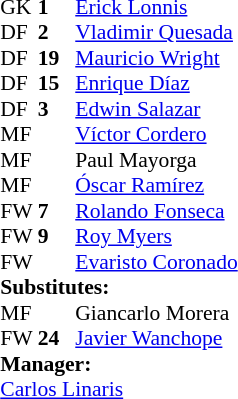<table style="font-size:90%; margin:0.2em auto;" cellspacing="0" cellpadding="0">
<tr>
<th width="25"></th>
<th width="25"></th>
</tr>
<tr>
<td>GK</td>
<td><strong>1</strong></td>
<td> <a href='#'>Erick Lonnis</a></td>
</tr>
<tr>
<td>DF</td>
<td><strong>2</strong></td>
<td> <a href='#'>Vladimir Quesada</a></td>
</tr>
<tr>
<td>DF</td>
<td><strong>19</strong></td>
<td> <a href='#'>Mauricio Wright</a></td>
</tr>
<tr>
<td>DF</td>
<td><strong>15</strong></td>
<td> <a href='#'>Enrique Díaz</a></td>
</tr>
<tr>
<td>DF</td>
<td><strong>3</strong></td>
<td> <a href='#'>Edwin Salazar</a></td>
</tr>
<tr>
<td>MF</td>
<td></td>
<td> <a href='#'>Víctor Cordero</a></td>
</tr>
<tr>
<td>MF</td>
<td></td>
<td> Paul Mayorga</td>
</tr>
<tr>
<td>MF</td>
<td></td>
<td> <a href='#'>Óscar Ramírez</a></td>
</tr>
<tr>
<td>FW</td>
<td><strong>7</strong></td>
<td> <a href='#'>Rolando Fonseca</a></td>
</tr>
<tr>
<td>FW</td>
<td><strong>9</strong></td>
<td> <a href='#'>Roy Myers</a></td>
<td></td>
<td></td>
</tr>
<tr>
<td>FW</td>
<td></td>
<td> <a href='#'>Evaristo Coronado</a></td>
<td></td>
<td></td>
</tr>
<tr>
<td colspan=3><strong>Substitutes:</strong></td>
</tr>
<tr>
<td>MF</td>
<td></td>
<td> Giancarlo Morera</td>
<td></td>
<td></td>
</tr>
<tr>
<td>FW</td>
<td><strong>24</strong></td>
<td> <a href='#'>Javier Wanchope</a></td>
<td></td>
<td></td>
</tr>
<tr>
<td colspan=3><strong>Manager:</strong></td>
</tr>
<tr>
<td colspan=4> <a href='#'>Carlos Linaris</a></td>
</tr>
</table>
